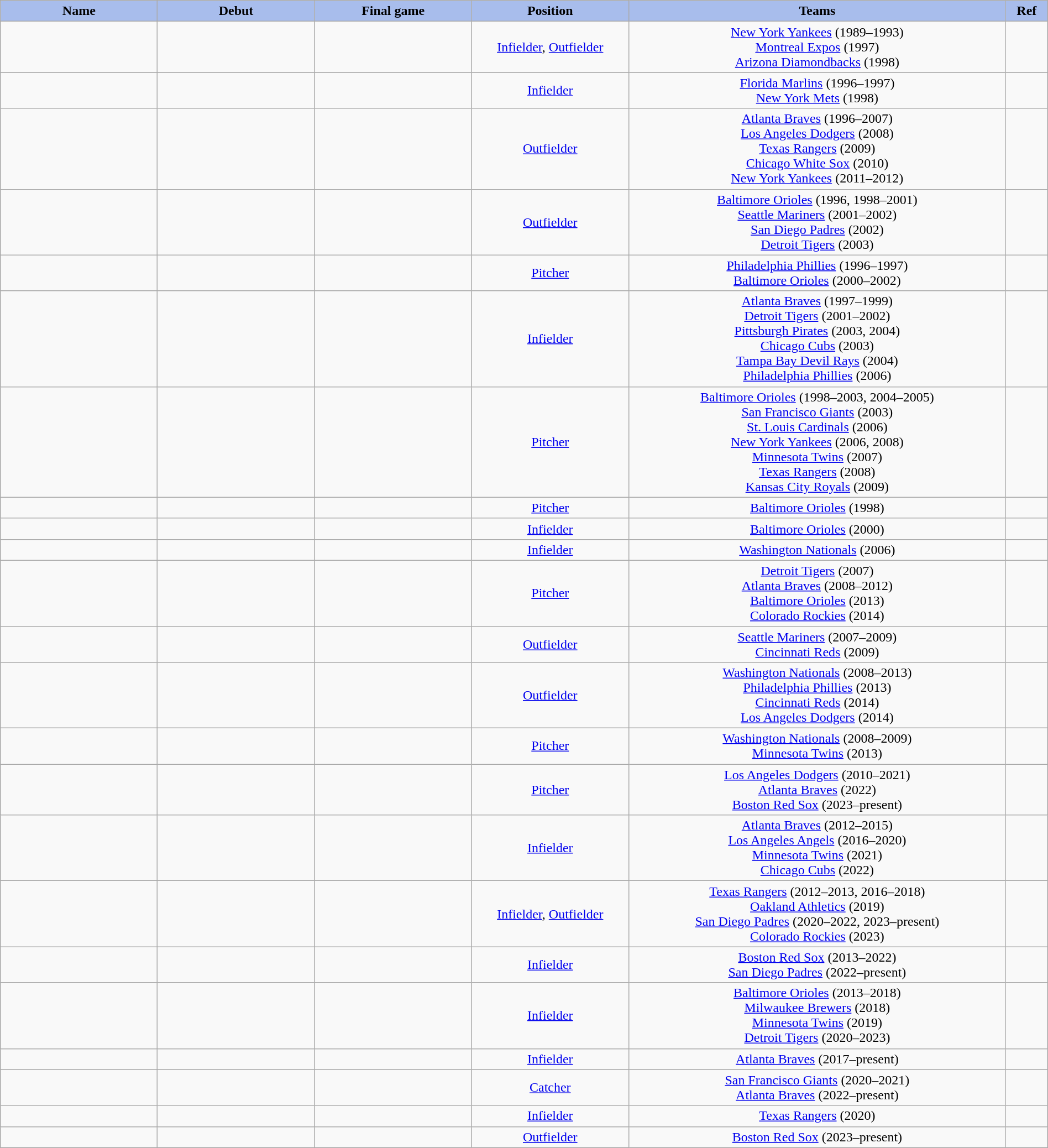<table class="wikitable sortable" style="width: 100%">
<tr>
<th style="background:#A8BDEC;" width=15%>Name</th>
<th width=15% style="background:#A8BDEC;">Debut</th>
<th width=15% style="background:#A8BDEC;">Final game</th>
<th width=15% style="background:#A8BDEC;">Position</th>
<th width=36% style="background:#A8BDEC;">Teams</th>
<th width=4% style="background:#A8BDEC;">Ref</th>
</tr>
<tr align=center>
<td></td>
<td></td>
<td></td>
<td><a href='#'>Infielder</a>, <a href='#'>Outfielder</a></td>
<td><a href='#'>New York Yankees</a> (1989–1993)<br><a href='#'>Montreal Expos</a> (1997)<br><a href='#'>Arizona Diamondbacks</a> (1998)</td>
<td></td>
</tr>
<tr align=center>
<td></td>
<td></td>
<td></td>
<td><a href='#'>Infielder</a></td>
<td><a href='#'>Florida Marlins</a> (1996–1997)<br><a href='#'>New York Mets</a> (1998)</td>
<td></td>
</tr>
<tr align=center>
<td></td>
<td></td>
<td></td>
<td><a href='#'>Outfielder</a></td>
<td><a href='#'>Atlanta Braves</a> (1996–2007)<br><a href='#'>Los Angeles Dodgers</a> (2008)<br><a href='#'>Texas Rangers</a> (2009)<br><a href='#'>Chicago White Sox</a> (2010)<br><a href='#'>New York Yankees</a> (2011–2012)</td>
<td></td>
</tr>
<tr align=center>
<td></td>
<td></td>
<td></td>
<td><a href='#'>Outfielder</a></td>
<td><a href='#'>Baltimore Orioles</a> (1996, 1998–2001)<br><a href='#'>Seattle Mariners</a> (2001–2002)<br><a href='#'>San Diego Padres</a> (2002)<br><a href='#'>Detroit Tigers</a> (2003)</td>
<td></td>
</tr>
<tr align=center>
<td></td>
<td></td>
<td></td>
<td><a href='#'>Pitcher</a></td>
<td><a href='#'>Philadelphia Phillies</a> (1996–1997)<br><a href='#'>Baltimore Orioles</a> (2000–2002)</td>
<td></td>
</tr>
<tr align=center>
<td></td>
<td></td>
<td></td>
<td><a href='#'>Infielder</a></td>
<td><a href='#'>Atlanta Braves</a> (1997–1999)<br><a href='#'>Detroit Tigers</a> (2001–2002)<br><a href='#'>Pittsburgh Pirates</a> (2003, 2004)<br><a href='#'>Chicago Cubs</a> (2003)<br><a href='#'>Tampa Bay Devil Rays</a> (2004)<br><a href='#'>Philadelphia Phillies</a> (2006)</td>
<td></td>
</tr>
<tr align=center>
<td></td>
<td></td>
<td></td>
<td><a href='#'>Pitcher</a></td>
<td><a href='#'>Baltimore Orioles</a> (1998–2003, 2004–2005)<br><a href='#'>San Francisco Giants</a> (2003)<br><a href='#'>St. Louis Cardinals</a> (2006)<br><a href='#'>New York Yankees</a> (2006, 2008)<br><a href='#'>Minnesota Twins</a> (2007)<br><a href='#'>Texas Rangers</a> (2008)<br><a href='#'>Kansas City Royals</a> (2009)</td>
<td></td>
</tr>
<tr align=center>
<td></td>
<td></td>
<td></td>
<td><a href='#'>Pitcher</a></td>
<td><a href='#'>Baltimore Orioles</a> (1998)</td>
<td></td>
</tr>
<tr align=center>
<td></td>
<td></td>
<td></td>
<td><a href='#'>Infielder</a></td>
<td><a href='#'>Baltimore Orioles</a> (2000)</td>
<td></td>
</tr>
<tr align=center>
<td></td>
<td></td>
<td></td>
<td><a href='#'>Infielder</a></td>
<td><a href='#'>Washington Nationals</a> (2006)</td>
<td></td>
</tr>
<tr align=center>
<td></td>
<td></td>
<td></td>
<td><a href='#'>Pitcher</a></td>
<td><a href='#'>Detroit Tigers</a> (2007)<br><a href='#'>Atlanta Braves</a> (2008–2012)<br><a href='#'>Baltimore Orioles</a> (2013)<br><a href='#'>Colorado Rockies</a> (2014)</td>
<td></td>
</tr>
<tr align=center>
<td></td>
<td></td>
<td></td>
<td><a href='#'>Outfielder</a></td>
<td><a href='#'>Seattle Mariners</a> (2007–2009)<br><a href='#'>Cincinnati Reds</a> (2009)</td>
<td></td>
</tr>
<tr align=center>
<td></td>
<td></td>
<td></td>
<td><a href='#'>Outfielder</a></td>
<td><a href='#'>Washington Nationals</a> (2008–2013)<br><a href='#'>Philadelphia Phillies</a> (2013)<br><a href='#'>Cincinnati Reds</a> (2014)<br><a href='#'>Los Angeles Dodgers</a> (2014)</td>
<td></td>
</tr>
<tr align=center>
<td></td>
<td></td>
<td></td>
<td><a href='#'>Pitcher</a></td>
<td><a href='#'>Washington Nationals</a> (2008–2009)<br><a href='#'>Minnesota Twins</a> (2013)</td>
<td></td>
</tr>
<tr align=center>
<td><strong></strong></td>
<td></td>
<td></td>
<td><a href='#'>Pitcher</a></td>
<td><a href='#'>Los Angeles Dodgers</a> (2010–2021)<br><a href='#'>Atlanta Braves</a> (2022)<br><a href='#'>Boston Red Sox</a> (2023–present)</td>
<td></td>
</tr>
<tr align=center>
<td></td>
<td></td>
<td></td>
<td><a href='#'>Infielder</a></td>
<td><a href='#'>Atlanta Braves</a> (2012–2015)<br><a href='#'>Los Angeles Angels</a> (2016–2020)<br><a href='#'>Minnesota Twins</a> (2021)<br><a href='#'>Chicago Cubs</a> (2022)</td>
<td></td>
</tr>
<tr align=center>
<td><strong></strong></td>
<td></td>
<td></td>
<td><a href='#'>Infielder</a>, <a href='#'>Outfielder</a></td>
<td><a href='#'>Texas Rangers</a> (2012–2013, 2016–2018)<br><a href='#'>Oakland Athletics</a> (2019)<br><a href='#'>San Diego Padres</a> (2020–2022, 2023–present)<br><a href='#'>Colorado Rockies</a> (2023)</td>
<td></td>
</tr>
<tr align=center>
<td><strong></strong></td>
<td></td>
<td></td>
<td><a href='#'>Infielder</a></td>
<td><a href='#'>Boston Red Sox</a> (2013–2022)<br><a href='#'>San Diego Padres</a> (2022–present)</td>
<td></td>
</tr>
<tr align=center>
<td><strong></strong></td>
<td></td>
<td></td>
<td><a href='#'>Infielder</a></td>
<td><a href='#'>Baltimore Orioles</a> (2013–2018)<br><a href='#'>Milwaukee Brewers</a> (2018)<br><a href='#'>Minnesota Twins</a> (2019)<br><a href='#'>Detroit Tigers</a> (2020–2023)</td>
<td></td>
</tr>
<tr align=center>
<td><strong></strong></td>
<td></td>
<td></td>
<td><a href='#'>Infielder</a></td>
<td><a href='#'>Atlanta Braves</a> (2017–present)</td>
<td></td>
</tr>
<tr align=center>
<td><strong></strong></td>
<td></td>
<td></td>
<td><a href='#'>Catcher</a></td>
<td><a href='#'>San Francisco Giants</a> (2020–2021)<br><a href='#'>Atlanta Braves</a> (2022–present)</td>
<td></td>
</tr>
<tr align=center>
<td></td>
<td></td>
<td></td>
<td><a href='#'>Infielder</a></td>
<td><a href='#'>Texas Rangers</a> (2020)</td>
<td></td>
</tr>
<tr align=center>
<td><strong></strong></td>
<td></td>
<td></td>
<td><a href='#'>Outfielder</a></td>
<td><a href='#'>Boston Red Sox</a> (2023–present)</td>
<td></td>
</tr>
</table>
